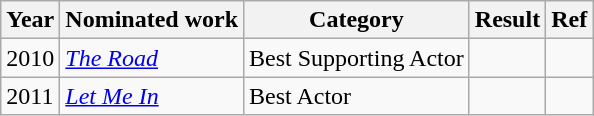<table class="wikitable">
<tr>
<th>Year</th>
<th>Nominated work</th>
<th>Category</th>
<th>Result</th>
<th>Ref</th>
</tr>
<tr>
<td>2010</td>
<td><em><a href='#'>The Road</a></em></td>
<td>Best Supporting Actor</td>
<td></td>
<td></td>
</tr>
<tr>
<td>2011</td>
<td><em><a href='#'>Let Me In</a></em></td>
<td>Best Actor</td>
<td></td>
<td></td>
</tr>
</table>
